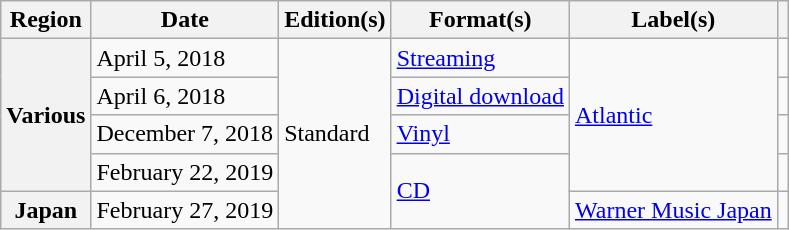<table class="wikitable sortable plainrowheaders">
<tr>
<th scope="col">Region</th>
<th scope="col">Date</th>
<th scope="col">Edition(s)</th>
<th scope="col">Format(s)</th>
<th scope="col">Label(s)</th>
<th scope="col"></th>
</tr>
<tr>
<th scope="row" rowspan="4">Various</th>
<td>April 5, 2018</td>
<td rowspan="5">Standard</td>
<td><a href='#'>Streaming</a></td>
<td rowspan="4"><a href='#'>Atlantic</a></td>
<td align="center"></td>
</tr>
<tr>
<td>April 6, 2018</td>
<td><a href='#'>Digital download</a></td>
<td align="center"></td>
</tr>
<tr>
<td>December 7, 2018</td>
<td><a href='#'>Vinyl</a></td>
<td align="center"></td>
</tr>
<tr>
<td>February 22, 2019</td>
<td rowspan="2"><a href='#'>CD</a></td>
<td align="center"></td>
</tr>
<tr>
<th scope="row">Japan</th>
<td>February 27, 2019</td>
<td><a href='#'>Warner Music Japan</a></td>
<td align="center"></td>
</tr>
</table>
